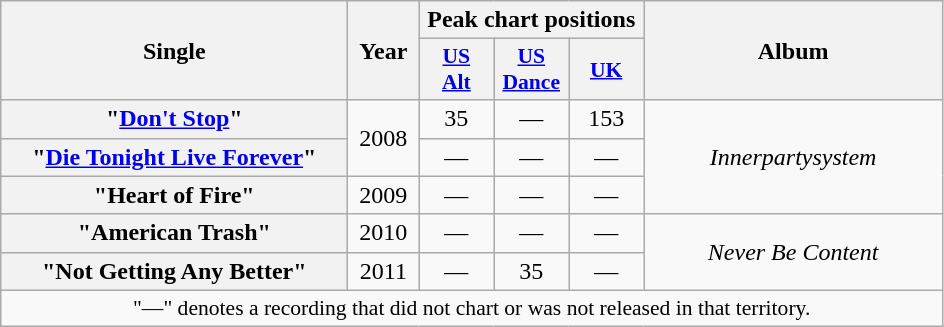<table class="wikitable plainrowheaders" style="text-align:center;">
<tr>
<th scope="col" rowspan="2" style="width:14em;">Single</th>
<th scope="col" rowspan="2" style="width:2.5em;">Year</th>
<th scope="col" colspan="3">Peak chart positions</th>
<th scope="col" rowspan="2" style="width:12em;">Album</th>
</tr>
<tr>
<th scope="col" style="width:3em;font-size:90%;"><a href='#'>US<br>Alt</a><br></th>
<th scope="col" style="width:3em;font-size:90%;"><a href='#'>US<br>Dance</a><br></th>
<th scope="col" style="width:3em;font-size:90%;"><a href='#'>UK</a><br></th>
</tr>
<tr>
<th scope="row">"<a href='#'>Don't Stop</a>"</th>
<td rowspan="2">2008</td>
<td>35</td>
<td>—</td>
<td>153</td>
<td rowspan="3"><em>Innerpartysystem</em></td>
</tr>
<tr>
<th scope="row">"<a href='#'>Die Tonight Live Forever</a>"</th>
<td>—</td>
<td>—</td>
<td>—</td>
</tr>
<tr>
<th scope="row">"Heart of Fire"</th>
<td rowspan="1">2009</td>
<td>—</td>
<td>—</td>
<td>—</td>
</tr>
<tr>
<th scope="row">"American Trash"</th>
<td rowspan="1">2010</td>
<td>—</td>
<td>—</td>
<td>—</td>
<td rowspan="2"><em>Never Be Content</em></td>
</tr>
<tr>
<th scope="row">"Not Getting Any Better"</th>
<td rowspan="1">2011</td>
<td>—</td>
<td>35</td>
<td>—</td>
</tr>
<tr>
<td colspan="11" style="font-size:90%">"—" denotes a recording that did not chart or was not released in that territory.</td>
</tr>
</table>
